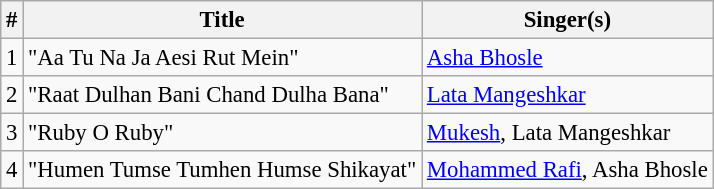<table class="wikitable" style="font-size:95%;">
<tr>
<th>#</th>
<th>Title</th>
<th>Singer(s)</th>
</tr>
<tr>
<td>1</td>
<td>"Aa Tu Na Ja Aesi Rut Mein"</td>
<td><a href='#'>Asha Bhosle</a></td>
</tr>
<tr>
<td>2</td>
<td>"Raat Dulhan Bani Chand Dulha Bana"</td>
<td><a href='#'>Lata Mangeshkar</a></td>
</tr>
<tr>
<td>3</td>
<td>"Ruby O Ruby"</td>
<td><a href='#'>Mukesh</a>, Lata Mangeshkar</td>
</tr>
<tr>
<td>4</td>
<td>"Humen Tumse Tumhen Humse Shikayat"</td>
<td><a href='#'>Mohammed Rafi</a>, Asha Bhosle</td>
</tr>
</table>
